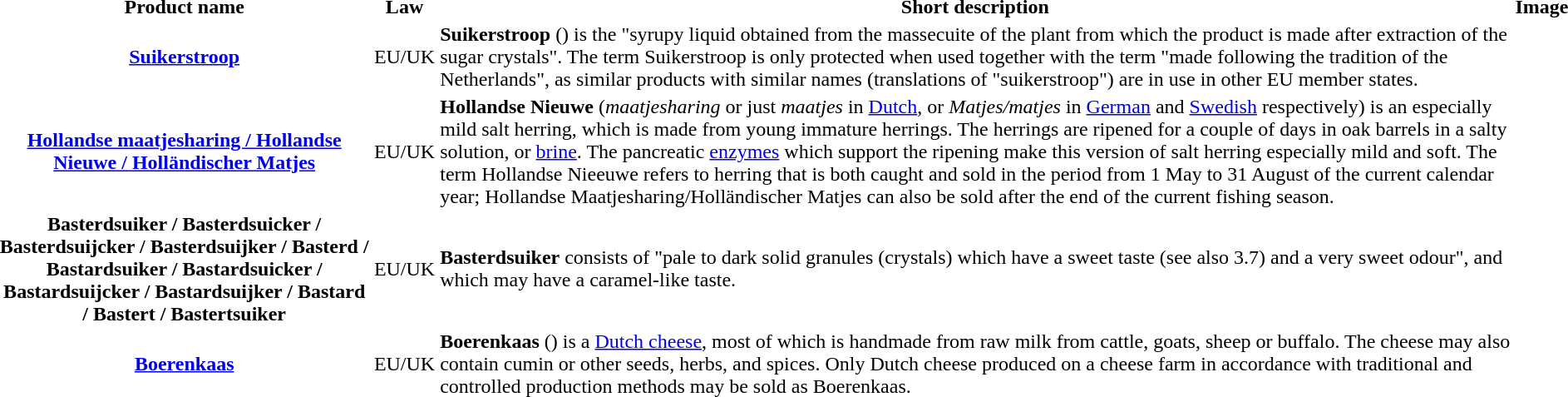<table>
<tr>
<th>Product name</th>
<th>Law</th>
<th>Short description</th>
<th>Image</th>
</tr>
<tr>
<th><a href='#'>Suikerstroop</a></th>
<td>EU/UK</td>
<td><strong>Suikerstroop</strong> () is the "syrupy liquid obtained from the massecuite of the plant from which the product is made after extraction of the sugar crystals". The term Suikerstroop is only protected when used together with the term "made following the tradition of the Netherlands", as similar products with similar names (translations of "suikerstroop") are in use in other EU member states.</td>
<td></td>
</tr>
<tr>
<th><a href='#'>Hollandse maatjesharing / Hollandse Nieuwe / Holländischer Matjes</a></th>
<td>EU/UK</td>
<td><strong>Hollandse Nieuwe</strong> (<em>maatjesharing</em> or just <em>maatjes</em> in <a href='#'>Dutch</a>, or <em>Matjes/matjes</em> in <a href='#'>German</a> and <a href='#'>Swedish</a> respectively) is an especially mild salt herring, which is made from young immature herrings. The herrings are ripened for a couple of days in oak barrels in a salty solution, or <a href='#'>brine</a>. The pancreatic <a href='#'>enzymes</a> which support the ripening make this version of salt herring especially mild and soft. The term Hollandse Nieeuwe refers to herring that is both caught and sold in the period from 1 May to 31 August of the current calendar year; Hollandse Maatjesharing/Holländischer Matjes can also be sold after the end of the current fishing season.</td>
<td></td>
</tr>
<tr>
<th>Basterdsuiker / Basterdsuicker / Basterdsuijcker / Basterdsuijker / Basterd / Bastardsuiker / Bastardsuicker / Bastardsuijcker / Bastardsuijker / Bastard / Bastert / Bastertsuiker</th>
<td>EU/UK</td>
<td><strong>Basterdsuiker</strong> consists of "pale to dark solid granules (crystals) which have a sweet taste (see also 3.7) and a very sweet odour", and which may have a caramel-like taste.</td>
<td></td>
</tr>
<tr>
<th><a href='#'>Boerenkaas</a></th>
<td>EU/UK</td>
<td><strong>Boerenkaas</strong> () is a <a href='#'>Dutch cheese</a>, most of which is handmade from raw milk from cattle, goats, sheep or buffalo. The cheese may also contain cumin or other seeds, herbs, and spices. Only Dutch cheese produced on a cheese farm in accordance with traditional and controlled production methods may be sold as Boerenkaas.</td>
<td></td>
</tr>
<tr>
</tr>
</table>
